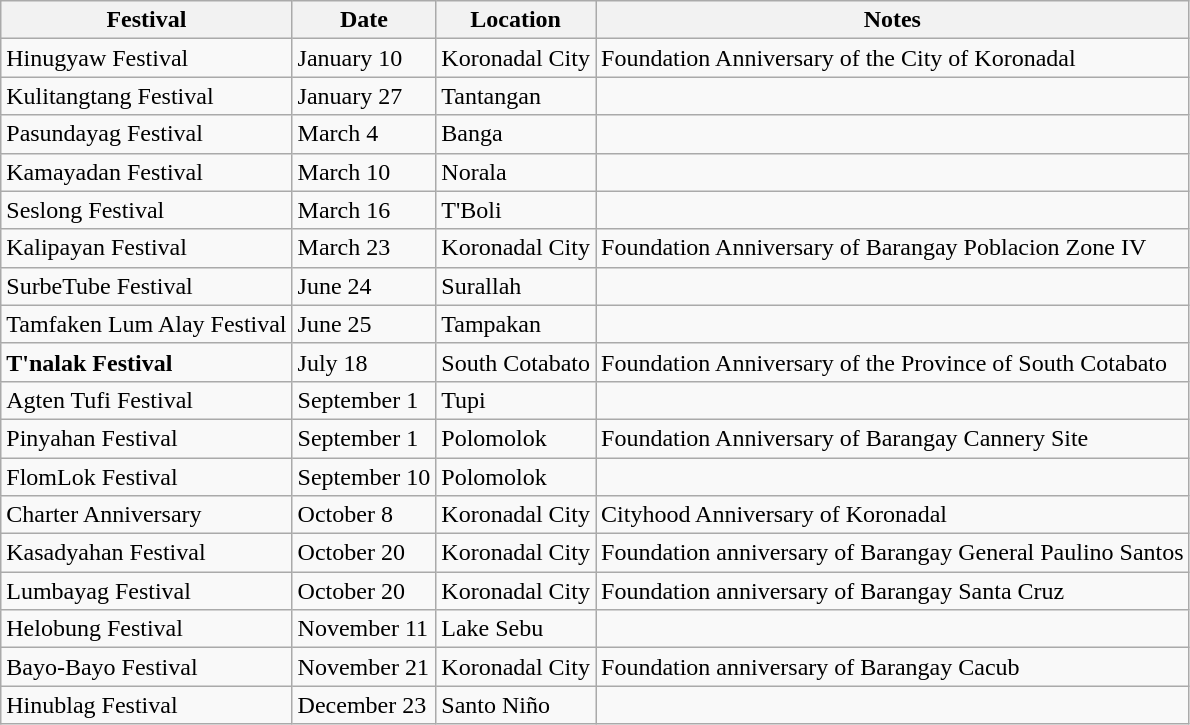<table class="wikitable sortable">
<tr>
<th>Festival</th>
<th>Date</th>
<th>Location</th>
<th>Notes</th>
</tr>
<tr>
<td>Hinugyaw Festival</td>
<td>January 10</td>
<td>Koronadal City</td>
<td>Foundation Anniversary of the City of Koronadal</td>
</tr>
<tr>
<td>Kulitangtang Festival</td>
<td>January 27</td>
<td>Tantangan</td>
<td></td>
</tr>
<tr>
<td>Pasundayag Festival</td>
<td>March 4</td>
<td>Banga</td>
<td></td>
</tr>
<tr>
<td>Kamayadan Festival</td>
<td>March 10</td>
<td>Norala</td>
<td></td>
</tr>
<tr>
<td>Seslong Festival</td>
<td>March 16</td>
<td>T'Boli</td>
<td></td>
</tr>
<tr>
<td>Kalipayan Festival</td>
<td>March 23</td>
<td>Koronadal City</td>
<td>Foundation Anniversary of Barangay Poblacion Zone IV</td>
</tr>
<tr>
<td>SurbeTube Festival</td>
<td>June 24</td>
<td>Surallah</td>
<td></td>
</tr>
<tr>
<td>Tamfaken Lum Alay Festival</td>
<td>June 25</td>
<td>Tampakan</td>
<td></td>
</tr>
<tr>
<td><strong>T'nalak Festival</strong></td>
<td>July 18</td>
<td>South Cotabato</td>
<td>Foundation Anniversary of the Province of South Cotabato</td>
</tr>
<tr>
<td>Agten Tufi Festival</td>
<td>September 1</td>
<td>Tupi</td>
<td></td>
</tr>
<tr>
<td>Pinyahan Festival</td>
<td>September 1</td>
<td>Polomolok</td>
<td>Foundation Anniversary of Barangay Cannery Site</td>
</tr>
<tr>
<td>FlomLok Festival</td>
<td>September 10</td>
<td>Polomolok</td>
<td></td>
</tr>
<tr>
<td>Charter Anniversary</td>
<td>October 8</td>
<td>Koronadal City</td>
<td>Cityhood Anniversary of Koronadal</td>
</tr>
<tr>
<td>Kasadyahan Festival</td>
<td>October  20</td>
<td>Koronadal City</td>
<td>Foundation anniversary of Barangay General Paulino Santos</td>
</tr>
<tr>
<td>Lumbayag Festival</td>
<td>October 20</td>
<td>Koronadal City</td>
<td>Foundation anniversary of Barangay Santa Cruz</td>
</tr>
<tr>
<td>Helobung Festival</td>
<td>November 11</td>
<td>Lake Sebu</td>
<td></td>
</tr>
<tr>
<td>Bayo-Bayo Festival</td>
<td>November 21</td>
<td>Koronadal City</td>
<td>Foundation anniversary of Barangay Cacub</td>
</tr>
<tr>
<td>Hinublag Festival</td>
<td>December 23</td>
<td>Santo Niño</td>
<td></td>
</tr>
</table>
